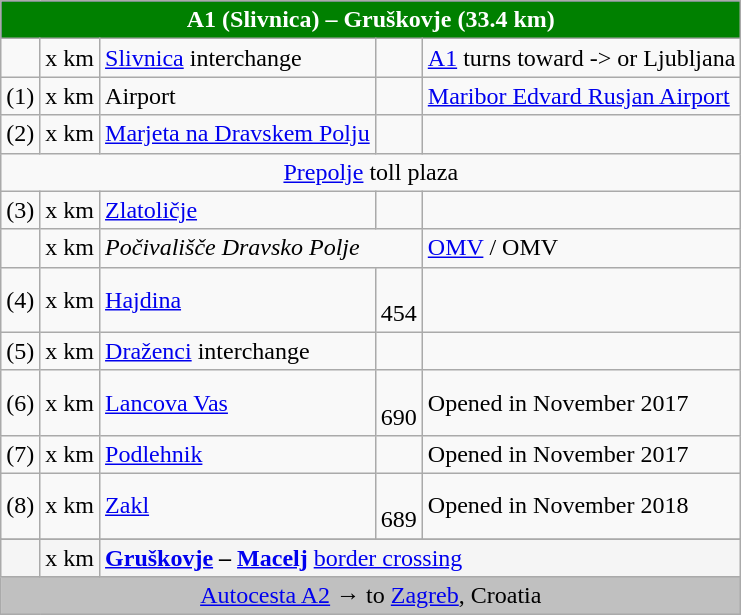<table class="wikitable">
<tr align="center" bgcolor="00008B" style="color: white;font-size:100%;">
<td colspan="5" style="color:#ffffff;background-color:green; text-align: center;"><strong>A1 (Slivnica) – Gruškovje (33.4 km)</strong></td>
</tr>
<tr>
<td></td>
<td>x km</td>
<td><a href='#'>Slivnica</a> interchange</td>
<td></td>
<td><a href='#'>A1</a>   turns toward ->   or Ljubljana</td>
</tr>
<tr>
<td> (1)</td>
<td>x km</td>
<td>Airport</td>
<td></td>
<td><a href='#'>Maribor Edvard Rusjan Airport</a></td>
</tr>
<tr>
<td> (2)</td>
<td>x km</td>
<td><a href='#'>Marjeta na Dravskem Polju</a></td>
<td></td>
<td></td>
</tr>
<tr>
<td colspan=5 style="text-align: center;"> <a href='#'>Prepolje</a> toll plaza</td>
</tr>
<tr>
<td> (3)</td>
<td>x km</td>
<td><a href='#'>Zlatoličje</a></td>
<td></td>
<td></td>
</tr>
<tr>
<td> </td>
<td>x km</td>
<td colspan=2><em>Počivališče Dravsko Polje</em>  </td>
<td><a href='#'>OMV</a> / OMV</td>
</tr>
<tr>
<td> (4)</td>
<td>x km</td>
<td><a href='#'>Hajdina</a></td>
<td><br>454</td>
<td></td>
</tr>
<tr>
<td> (5)</td>
<td>x km</td>
<td><a href='#'>Draženci</a> interchange</td>
<td></td>
<td></td>
</tr>
<tr>
<td> (6)</td>
<td>x km</td>
<td><a href='#'>Lancova Vas</a></td>
<td><br>690</td>
<td>Opened in November 2017</td>
</tr>
<tr>
<td> (7)</td>
<td>x km</td>
<td><a href='#'>Podlehnik</a></td>
<td></td>
<td>Opened in November 2017</td>
</tr>
<tr>
<td> (8)</td>
<td>x km</td>
<td><a href='#'>Zakl</a></td>
<td><br>689</td>
<td>Opened in November 2018</td>
</tr>
<tr>
</tr>
<tr bgcolor=#f5f5f5>
<td></td>
<td>x km</td>
<td colspan=3><strong><a href='#'>Gruškovje</a> – <a href='#'>Macelj</a></strong> <a href='#'>border crossing</a></td>
</tr>
<tr bgcolor=#C0C0C0>
<td colspan=5 style="text-align: center;"> <a href='#'>Autocesta A2</a>  → to <a href='#'>Zagreb</a>,  Croatia</td>
</tr>
</table>
